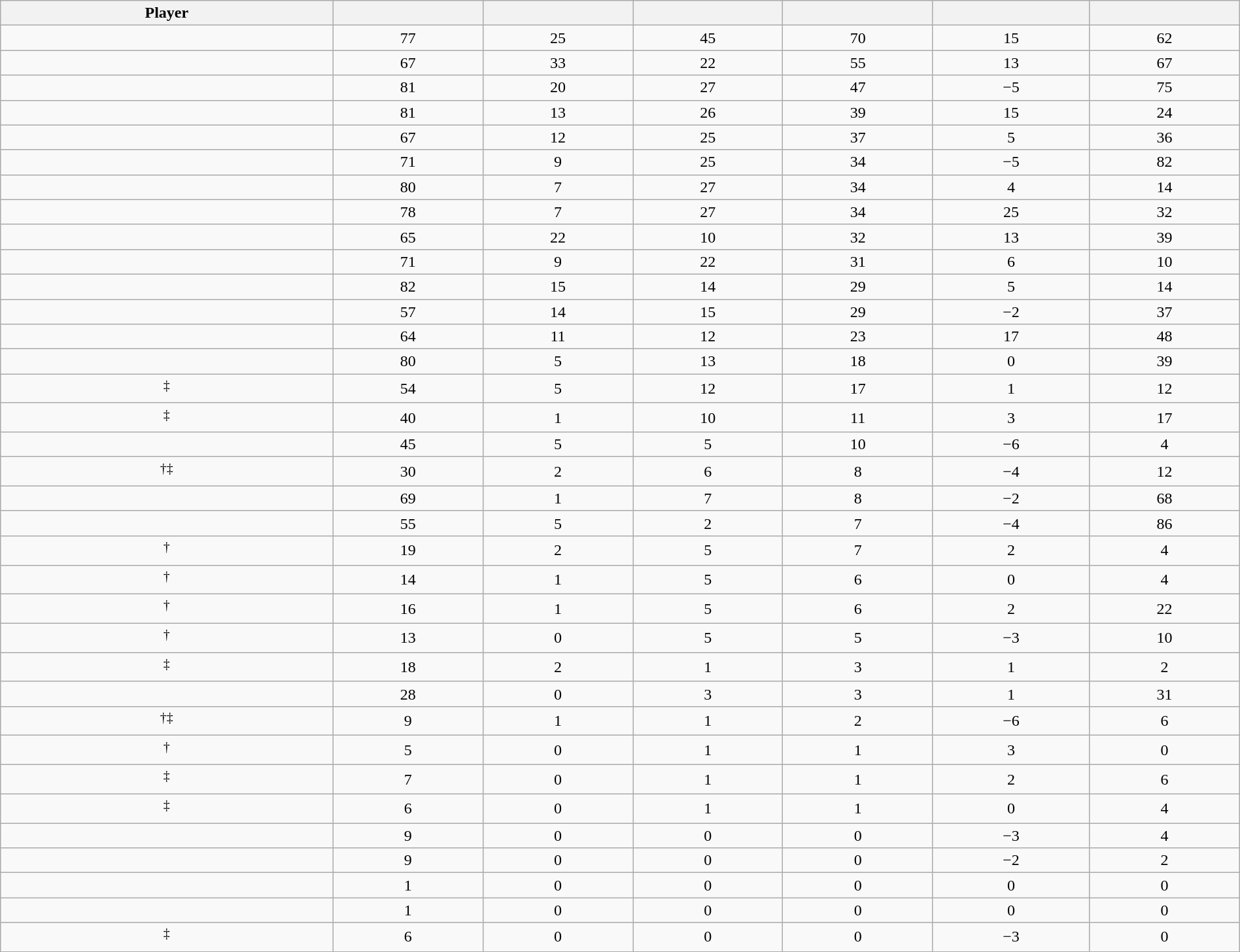<table class="wikitable sortable" style="width:100%; text-align:center;">
<tr>
<th>Player</th>
<th></th>
<th></th>
<th></th>
<th></th>
<th data-sort-type="number"></th>
<th></th>
</tr>
<tr>
<td></td>
<td>77</td>
<td>25</td>
<td>45</td>
<td>70</td>
<td>15</td>
<td>62</td>
</tr>
<tr>
<td></td>
<td>67</td>
<td>33</td>
<td>22</td>
<td>55</td>
<td>13</td>
<td>67</td>
</tr>
<tr>
<td></td>
<td>81</td>
<td>20</td>
<td>27</td>
<td>47</td>
<td>−5</td>
<td>75</td>
</tr>
<tr>
<td></td>
<td>81</td>
<td>13</td>
<td>26</td>
<td>39</td>
<td>15</td>
<td>24</td>
</tr>
<tr>
<td></td>
<td>67</td>
<td>12</td>
<td>25</td>
<td>37</td>
<td>5</td>
<td>36</td>
</tr>
<tr>
<td></td>
<td>71</td>
<td>9</td>
<td>25</td>
<td>34</td>
<td>−5</td>
<td>82</td>
</tr>
<tr>
<td></td>
<td>80</td>
<td>7</td>
<td>27</td>
<td>34</td>
<td>4</td>
<td>14</td>
</tr>
<tr>
<td></td>
<td>78</td>
<td>7</td>
<td>27</td>
<td>34</td>
<td>25</td>
<td>32</td>
</tr>
<tr>
<td></td>
<td>65</td>
<td>22</td>
<td>10</td>
<td>32</td>
<td>13</td>
<td>39</td>
</tr>
<tr>
<td></td>
<td>71</td>
<td>9</td>
<td>22</td>
<td>31</td>
<td>6</td>
<td>10</td>
</tr>
<tr>
<td></td>
<td>82</td>
<td>15</td>
<td>14</td>
<td>29</td>
<td>5</td>
<td>14</td>
</tr>
<tr>
<td></td>
<td>57</td>
<td>14</td>
<td>15</td>
<td>29</td>
<td>−2</td>
<td>37</td>
</tr>
<tr>
<td></td>
<td>64</td>
<td>11</td>
<td>12</td>
<td>23</td>
<td>17</td>
<td>48</td>
</tr>
<tr>
<td></td>
<td>80</td>
<td>5</td>
<td>13</td>
<td>18</td>
<td>0</td>
<td>39</td>
</tr>
<tr>
<td><sup>‡</sup></td>
<td>54</td>
<td>5</td>
<td>12</td>
<td>17</td>
<td>1</td>
<td>12</td>
</tr>
<tr>
<td><sup>‡</sup></td>
<td>40</td>
<td>1</td>
<td>10</td>
<td>11</td>
<td>3</td>
<td>17</td>
</tr>
<tr>
<td></td>
<td>45</td>
<td>5</td>
<td>5</td>
<td>10</td>
<td>−6</td>
<td>4</td>
</tr>
<tr>
<td><sup>†‡</sup></td>
<td>30</td>
<td>2</td>
<td>6</td>
<td>8</td>
<td>−4</td>
<td>12</td>
</tr>
<tr>
<td></td>
<td>69</td>
<td>1</td>
<td>7</td>
<td>8</td>
<td>−2</td>
<td>68</td>
</tr>
<tr>
<td></td>
<td>55</td>
<td>5</td>
<td>2</td>
<td>7</td>
<td>−4</td>
<td>86</td>
</tr>
<tr>
<td><sup>†</sup></td>
<td>19</td>
<td>2</td>
<td>5</td>
<td>7</td>
<td>2</td>
<td>4</td>
</tr>
<tr>
<td><sup>†</sup></td>
<td>14</td>
<td>1</td>
<td>5</td>
<td>6</td>
<td>0</td>
<td>4</td>
</tr>
<tr>
<td><sup>†</sup></td>
<td>16</td>
<td>1</td>
<td>5</td>
<td>6</td>
<td>2</td>
<td>22</td>
</tr>
<tr>
<td><sup>†</sup></td>
<td>13</td>
<td>0</td>
<td>5</td>
<td>5</td>
<td>−3</td>
<td>10</td>
</tr>
<tr>
<td><sup>‡</sup></td>
<td>18</td>
<td>2</td>
<td>1</td>
<td>3</td>
<td>1</td>
<td>2</td>
</tr>
<tr>
<td></td>
<td>28</td>
<td>0</td>
<td>3</td>
<td>3</td>
<td>1</td>
<td>31</td>
</tr>
<tr>
<td><sup>†‡</sup></td>
<td>9</td>
<td>1</td>
<td>1</td>
<td>2</td>
<td>−6</td>
<td>6</td>
</tr>
<tr>
<td><sup>†</sup></td>
<td>5</td>
<td>0</td>
<td>1</td>
<td>1</td>
<td>3</td>
<td>0</td>
</tr>
<tr>
<td><sup>‡</sup></td>
<td>7</td>
<td>0</td>
<td>1</td>
<td>1</td>
<td>2</td>
<td>6</td>
</tr>
<tr>
<td><sup>‡</sup></td>
<td>6</td>
<td>0</td>
<td>1</td>
<td>1</td>
<td>0</td>
<td>4</td>
</tr>
<tr>
<td></td>
<td>9</td>
<td>0</td>
<td>0</td>
<td>0</td>
<td>−3</td>
<td>4</td>
</tr>
<tr>
<td></td>
<td>9</td>
<td>0</td>
<td>0</td>
<td>0</td>
<td>−2</td>
<td>2</td>
</tr>
<tr>
<td></td>
<td>1</td>
<td>0</td>
<td>0</td>
<td>0</td>
<td>0</td>
<td>0</td>
</tr>
<tr>
<td></td>
<td>1</td>
<td>0</td>
<td>0</td>
<td>0</td>
<td>0</td>
<td>0</td>
</tr>
<tr>
<td><sup>‡</sup></td>
<td>6</td>
<td>0</td>
<td>0</td>
<td>0</td>
<td>−3</td>
<td>0</td>
</tr>
</table>
